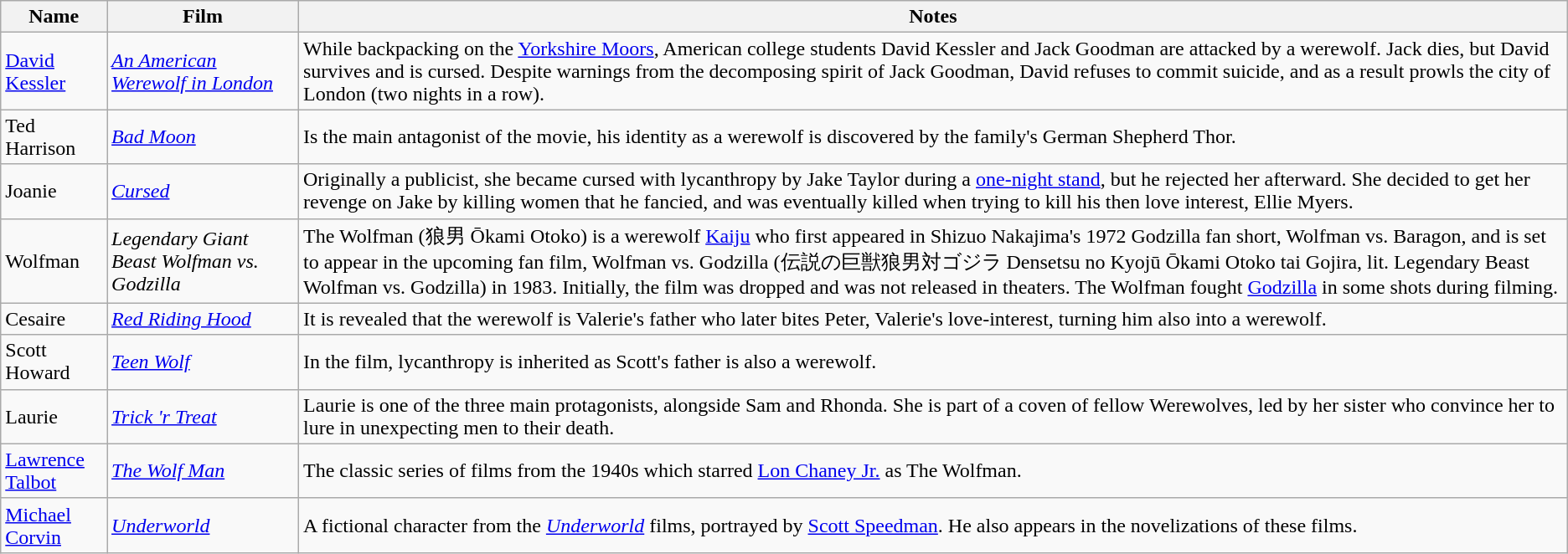<table class="wikitable sortable">
<tr>
<th>Name</th>
<th>Film</th>
<th>Notes</th>
</tr>
<tr>
<td><a href='#'>David Kessler</a></td>
<td><em><a href='#'>An American Werewolf in London</a></em></td>
<td>While backpacking on the <a href='#'>Yorkshire Moors</a>, American college students David Kessler and Jack Goodman are attacked by a werewolf. Jack dies, but David survives and is cursed. Despite warnings from the decomposing spirit of Jack Goodman, David refuses to commit suicide, and as a result prowls the city of London (two nights in a row).</td>
</tr>
<tr>
<td>Ted Harrison</td>
<td><em><a href='#'>Bad Moon</a></em></td>
<td>Is the main antagonist of the movie, his identity as a werewolf is discovered by the family's German Shepherd Thor.</td>
</tr>
<tr>
<td>Joanie</td>
<td><em><a href='#'>Cursed</a></em></td>
<td>Originally a publicist, she became cursed with lycanthropy by Jake Taylor during a <a href='#'>one-night stand</a>, but he rejected her afterward. She decided to get her revenge on Jake by killing women that he fancied, and was eventually killed when trying to kill his then love interest, Ellie Myers.</td>
</tr>
<tr>
<td>Wolfman</td>
<td><em>Legendary Giant Beast Wolfman vs. Godzilla</em></td>
<td>The Wolfman (狼男 Ōkami Otoko) is a werewolf <a href='#'>Kaiju</a> who first appeared in Shizuo Nakajima's 1972 Godzilla fan short, Wolfman vs. Baragon, and is set to appear in the upcoming fan film, Wolfman vs. Godzilla (伝説の巨獣狼男対ゴジラ Densetsu no Kyojū Ōkami Otoko tai Gojira, lit. Legendary Beast Wolfman vs. Godzilla) in 1983. Initially, the film was dropped and was not released in theaters. The Wolfman fought <a href='#'>Godzilla</a> in some shots during filming.</td>
</tr>
<tr>
<td>Cesaire</td>
<td><em><a href='#'>Red Riding Hood</a></em></td>
<td>It is revealed that the werewolf is Valerie's father who later bites Peter, Valerie's love-interest, turning him also into a werewolf.</td>
</tr>
<tr>
<td>Scott Howard</td>
<td><em><a href='#'>Teen Wolf</a></em></td>
<td>In the film, lycanthropy is inherited as Scott's father is also a werewolf.</td>
</tr>
<tr>
<td>Laurie</td>
<td><em><a href='#'>Trick 'r Treat</a></em></td>
<td>Laurie is one of the three main protagonists, alongside Sam and Rhonda. She is part of a coven of fellow Werewolves, led by her sister who convince her to lure in unexpecting men to their death.</td>
</tr>
<tr>
<td><a href='#'>Lawrence Talbot</a></td>
<td><em><a href='#'>The Wolf Man</a></em></td>
<td>The classic series of films from the 1940s which starred <a href='#'>Lon Chaney Jr.</a> as The Wolfman.</td>
</tr>
<tr>
<td><a href='#'>Michael Corvin</a></td>
<td><em><a href='#'>Underworld</a></em></td>
<td>A fictional character from the <em><a href='#'>Underworld</a></em> films, portrayed by <a href='#'>Scott Speedman</a>. He also appears in the novelizations of these films.</td>
</tr>
</table>
